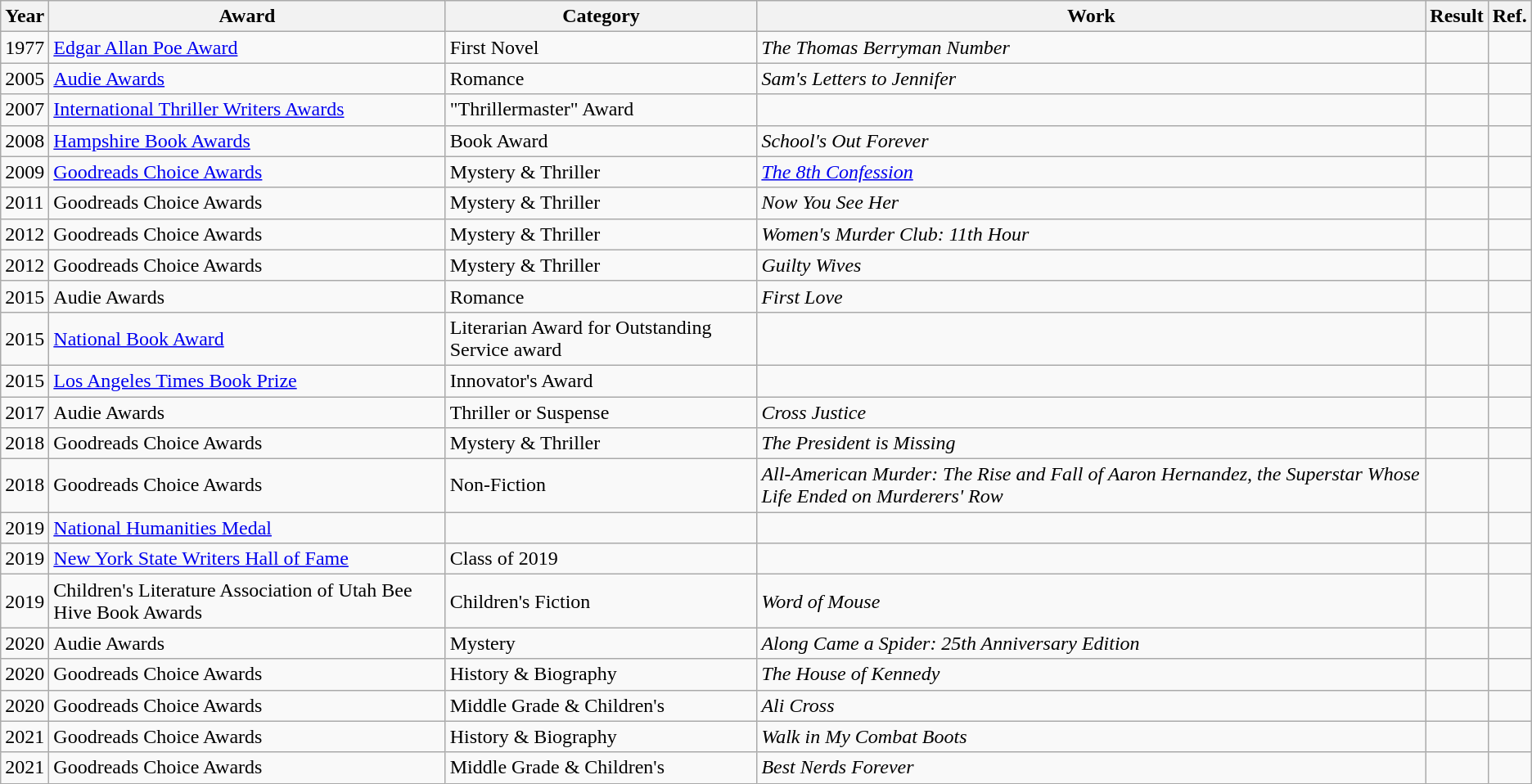<table class="wikitable">
<tr>
<th>Year</th>
<th>Award</th>
<th>Category</th>
<th>Work</th>
<th>Result</th>
<th>Ref.</th>
</tr>
<tr>
<td>1977</td>
<td><a href='#'>Edgar Allan Poe Award</a></td>
<td>First Novel</td>
<td><em>The Thomas Berryman Number</em></td>
<td></td>
<td></td>
</tr>
<tr>
<td>2005</td>
<td><a href='#'>Audie Awards</a></td>
<td>Romance</td>
<td><em>Sam's Letters to Jennifer</em></td>
<td></td>
<td></td>
</tr>
<tr>
<td>2007</td>
<td><a href='#'>International Thriller Writers Awards</a></td>
<td>"Thrillermaster" Award</td>
<td></td>
<td></td>
<td></td>
</tr>
<tr>
<td>2008</td>
<td><a href='#'>Hampshire Book Awards</a></td>
<td>Book Award</td>
<td><em>School's Out Forever</em></td>
<td></td>
<td></td>
</tr>
<tr>
<td>2009</td>
<td><a href='#'>Goodreads Choice Awards</a></td>
<td>Mystery & Thriller</td>
<td><em><a href='#'>The 8th Confession</a></em></td>
<td></td>
<td></td>
</tr>
<tr>
<td>2011</td>
<td>Goodreads Choice Awards</td>
<td>Mystery & Thriller</td>
<td><em>Now You See Her</em></td>
<td></td>
<td></td>
</tr>
<tr>
<td>2012</td>
<td>Goodreads Choice Awards</td>
<td>Mystery & Thriller</td>
<td><em>Women's Murder Club: 11th Hour</em></td>
<td></td>
<td></td>
</tr>
<tr>
<td>2012</td>
<td>Goodreads Choice Awards</td>
<td>Mystery & Thriller</td>
<td><em>Guilty Wives</em></td>
<td></td>
<td></td>
</tr>
<tr>
<td>2015</td>
<td>Audie Awards</td>
<td>Romance</td>
<td><em>First Love</em></td>
<td></td>
<td></td>
</tr>
<tr>
<td>2015</td>
<td><a href='#'>National Book Award</a></td>
<td>Literarian Award for Outstanding Service award</td>
<td></td>
<td></td>
<td></td>
</tr>
<tr>
<td>2015</td>
<td><a href='#'>Los Angeles Times Book Prize</a></td>
<td>Innovator's Award</td>
<td></td>
<td></td>
<td></td>
</tr>
<tr>
<td>2017</td>
<td>Audie Awards</td>
<td>Thriller or Suspense</td>
<td><em>Cross Justice</em></td>
<td></td>
<td></td>
</tr>
<tr>
<td>2018</td>
<td>Goodreads Choice Awards</td>
<td>Mystery & Thriller</td>
<td><em>The President is Missing</em></td>
<td></td>
<td></td>
</tr>
<tr>
<td>2018</td>
<td>Goodreads Choice Awards</td>
<td>Non-Fiction</td>
<td><em>All-American Murder: The Rise and Fall of Aaron Hernandez, the Superstar Whose Life Ended on Murderers' Row</em></td>
<td></td>
<td></td>
</tr>
<tr>
<td>2019</td>
<td><a href='#'>National Humanities Medal</a></td>
<td></td>
<td></td>
<td></td>
<td></td>
</tr>
<tr>
<td>2019</td>
<td><a href='#'>New York State Writers Hall of Fame</a></td>
<td>Class of 2019</td>
<td></td>
<td></td>
<td></td>
</tr>
<tr>
<td>2019</td>
<td>Children's Literature Association of Utah Bee Hive Book Awards</td>
<td>Children's Fiction</td>
<td><em>Word of Mouse</em></td>
<td></td>
<td></td>
</tr>
<tr>
<td>2020</td>
<td>Audie Awards</td>
<td>Mystery</td>
<td><em>Along Came a Spider: 25th Anniversary Edition</em></td>
<td></td>
<td></td>
</tr>
<tr>
<td>2020</td>
<td>Goodreads Choice Awards</td>
<td>History & Biography</td>
<td><em>The House of Kennedy</em></td>
<td></td>
<td></td>
</tr>
<tr>
<td>2020</td>
<td>Goodreads Choice Awards</td>
<td>Middle Grade & Children's</td>
<td><em>Ali Cross</em></td>
<td></td>
<td></td>
</tr>
<tr>
<td>2021</td>
<td>Goodreads Choice Awards</td>
<td>History & Biography</td>
<td><em>Walk in My Combat Boots</em></td>
<td></td>
<td></td>
</tr>
<tr>
<td>2021</td>
<td>Goodreads Choice Awards</td>
<td>Middle Grade & Children's</td>
<td><em>Best Nerds Forever</em></td>
<td></td>
<td></td>
</tr>
</table>
